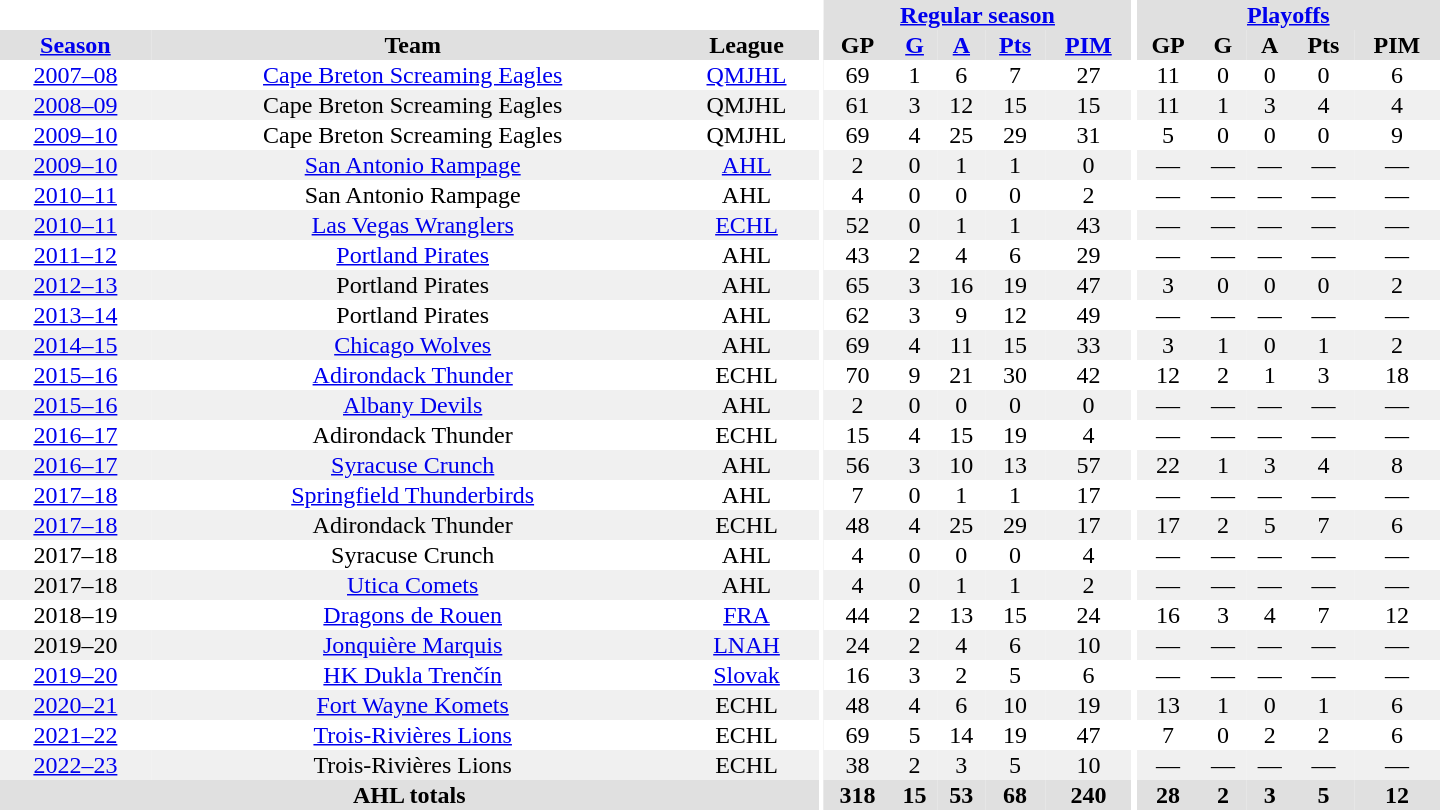<table border="0" cellpadding="1" cellspacing="0" style="text-align:center; width:60em">
<tr bgcolor="#e0e0e0">
<th colspan="3" bgcolor="#ffffff"></th>
<th rowspan="99" bgcolor="#ffffff"></th>
<th colspan="5"><a href='#'>Regular season</a></th>
<th rowspan="99" bgcolor="#ffffff"></th>
<th colspan="5"><a href='#'>Playoffs</a></th>
</tr>
<tr bgcolor="#e0e0e0">
<th><a href='#'>Season</a></th>
<th>Team</th>
<th>League</th>
<th>GP</th>
<th><a href='#'>G</a></th>
<th><a href='#'>A</a></th>
<th><a href='#'>Pts</a></th>
<th><a href='#'>PIM</a></th>
<th>GP</th>
<th>G</th>
<th>A</th>
<th>Pts</th>
<th>PIM</th>
</tr>
<tr>
<td><a href='#'>2007–08</a></td>
<td><a href='#'>Cape Breton Screaming Eagles</a></td>
<td><a href='#'>QMJHL</a></td>
<td>69</td>
<td>1</td>
<td>6</td>
<td>7</td>
<td>27</td>
<td>11</td>
<td>0</td>
<td>0</td>
<td>0</td>
<td>6</td>
</tr>
<tr bgcolor="#f0f0f0">
<td><a href='#'>2008–09</a></td>
<td>Cape Breton Screaming Eagles</td>
<td>QMJHL</td>
<td>61</td>
<td>3</td>
<td>12</td>
<td>15</td>
<td>15</td>
<td>11</td>
<td>1</td>
<td>3</td>
<td>4</td>
<td>4</td>
</tr>
<tr>
<td><a href='#'>2009–10</a></td>
<td>Cape Breton Screaming Eagles</td>
<td>QMJHL</td>
<td>69</td>
<td>4</td>
<td>25</td>
<td>29</td>
<td>31</td>
<td>5</td>
<td>0</td>
<td>0</td>
<td>0</td>
<td>9</td>
</tr>
<tr bgcolor="#f0f0f0">
<td><a href='#'>2009–10</a></td>
<td><a href='#'>San Antonio Rampage</a></td>
<td><a href='#'>AHL</a></td>
<td>2</td>
<td>0</td>
<td>1</td>
<td>1</td>
<td>0</td>
<td>—</td>
<td>—</td>
<td>—</td>
<td>—</td>
<td>—</td>
</tr>
<tr>
<td><a href='#'>2010–11</a></td>
<td>San Antonio Rampage</td>
<td>AHL</td>
<td>4</td>
<td>0</td>
<td>0</td>
<td>0</td>
<td>2</td>
<td>—</td>
<td>—</td>
<td>—</td>
<td>—</td>
<td>—</td>
</tr>
<tr bgcolor="#f0f0f0">
<td><a href='#'>2010–11</a></td>
<td><a href='#'>Las Vegas Wranglers</a></td>
<td><a href='#'>ECHL</a></td>
<td>52</td>
<td>0</td>
<td>1</td>
<td>1</td>
<td>43</td>
<td>—</td>
<td>—</td>
<td>—</td>
<td>—</td>
<td>—</td>
</tr>
<tr>
<td><a href='#'>2011–12</a></td>
<td><a href='#'>Portland Pirates</a></td>
<td>AHL</td>
<td>43</td>
<td>2</td>
<td>4</td>
<td>6</td>
<td>29</td>
<td>—</td>
<td>—</td>
<td>—</td>
<td>—</td>
<td>—</td>
</tr>
<tr bgcolor="#f0f0f0">
<td><a href='#'>2012–13</a></td>
<td>Portland Pirates</td>
<td>AHL</td>
<td>65</td>
<td>3</td>
<td>16</td>
<td>19</td>
<td>47</td>
<td>3</td>
<td>0</td>
<td>0</td>
<td>0</td>
<td>2</td>
</tr>
<tr>
<td><a href='#'>2013–14</a></td>
<td>Portland Pirates</td>
<td>AHL</td>
<td>62</td>
<td>3</td>
<td>9</td>
<td>12</td>
<td>49</td>
<td>—</td>
<td>—</td>
<td>—</td>
<td>—</td>
<td>—</td>
</tr>
<tr bgcolor="#f0f0f0">
<td><a href='#'>2014–15</a></td>
<td><a href='#'>Chicago Wolves</a></td>
<td>AHL</td>
<td>69</td>
<td>4</td>
<td>11</td>
<td>15</td>
<td>33</td>
<td>3</td>
<td>1</td>
<td>0</td>
<td>1</td>
<td>2</td>
</tr>
<tr>
<td><a href='#'>2015–16</a></td>
<td><a href='#'>Adirondack Thunder</a></td>
<td>ECHL</td>
<td>70</td>
<td>9</td>
<td>21</td>
<td>30</td>
<td>42</td>
<td>12</td>
<td>2</td>
<td>1</td>
<td>3</td>
<td>18</td>
</tr>
<tr bgcolor="#f0f0f0">
<td><a href='#'>2015–16</a></td>
<td><a href='#'>Albany Devils</a></td>
<td>AHL</td>
<td>2</td>
<td>0</td>
<td>0</td>
<td>0</td>
<td>0</td>
<td>—</td>
<td>—</td>
<td>—</td>
<td>—</td>
<td>—</td>
</tr>
<tr>
<td><a href='#'>2016–17</a></td>
<td>Adirondack Thunder</td>
<td>ECHL</td>
<td>15</td>
<td>4</td>
<td>15</td>
<td>19</td>
<td>4</td>
<td>—</td>
<td>—</td>
<td>—</td>
<td>—</td>
<td>—</td>
</tr>
<tr bgcolor="#f0f0f0">
<td><a href='#'>2016–17</a></td>
<td><a href='#'>Syracuse Crunch</a></td>
<td>AHL</td>
<td>56</td>
<td>3</td>
<td>10</td>
<td>13</td>
<td>57</td>
<td>22</td>
<td>1</td>
<td>3</td>
<td>4</td>
<td>8</td>
</tr>
<tr>
<td><a href='#'>2017–18</a></td>
<td><a href='#'>Springfield Thunderbirds</a></td>
<td>AHL</td>
<td>7</td>
<td>0</td>
<td>1</td>
<td>1</td>
<td>17</td>
<td>—</td>
<td>—</td>
<td>—</td>
<td>—</td>
<td>—</td>
</tr>
<tr bgcolor="#f0f0f0">
<td><a href='#'>2017–18</a></td>
<td>Adirondack Thunder</td>
<td>ECHL</td>
<td>48</td>
<td>4</td>
<td>25</td>
<td>29</td>
<td>17</td>
<td>17</td>
<td>2</td>
<td>5</td>
<td>7</td>
<td>6</td>
</tr>
<tr>
<td>2017–18</td>
<td>Syracuse Crunch</td>
<td>AHL</td>
<td>4</td>
<td>0</td>
<td>0</td>
<td>0</td>
<td>4</td>
<td>—</td>
<td>—</td>
<td>—</td>
<td>—</td>
<td>—</td>
</tr>
<tr bgcolor="#f0f0f0">
<td>2017–18</td>
<td><a href='#'>Utica Comets</a></td>
<td>AHL</td>
<td>4</td>
<td>0</td>
<td>1</td>
<td>1</td>
<td>2</td>
<td>—</td>
<td>—</td>
<td>—</td>
<td>—</td>
<td>—</td>
</tr>
<tr>
<td>2018–19</td>
<td><a href='#'>Dragons de Rouen</a></td>
<td><a href='#'>FRA</a></td>
<td>44</td>
<td>2</td>
<td>13</td>
<td>15</td>
<td>24</td>
<td>16</td>
<td>3</td>
<td>4</td>
<td>7</td>
<td>12</td>
</tr>
<tr bgcolor="#f0f0f0">
<td>2019–20</td>
<td><a href='#'>Jonquière Marquis</a></td>
<td><a href='#'>LNAH</a></td>
<td>24</td>
<td>2</td>
<td>4</td>
<td>6</td>
<td>10</td>
<td>—</td>
<td>—</td>
<td>—</td>
<td>—</td>
<td>—</td>
</tr>
<tr>
<td><a href='#'>2019–20</a></td>
<td><a href='#'>HK Dukla Trenčín</a></td>
<td><a href='#'>Slovak</a></td>
<td>16</td>
<td>3</td>
<td>2</td>
<td>5</td>
<td>6</td>
<td>—</td>
<td>—</td>
<td>—</td>
<td>—</td>
<td>—</td>
</tr>
<tr bgcolor="#f0f0f0">
<td><a href='#'>2020–21</a></td>
<td><a href='#'>Fort Wayne Komets</a></td>
<td>ECHL</td>
<td>48</td>
<td>4</td>
<td>6</td>
<td>10</td>
<td>19</td>
<td>13</td>
<td>1</td>
<td>0</td>
<td>1</td>
<td>6</td>
</tr>
<tr>
<td><a href='#'>2021–22</a></td>
<td><a href='#'>Trois-Rivières Lions</a></td>
<td>ECHL</td>
<td>69</td>
<td>5</td>
<td>14</td>
<td>19</td>
<td>47</td>
<td>7</td>
<td>0</td>
<td>2</td>
<td>2</td>
<td>6</td>
</tr>
<tr bgcolor="#f0f0f0">
<td><a href='#'>2022–23</a></td>
<td>Trois-Rivières Lions</td>
<td>ECHL</td>
<td>38</td>
<td>2</td>
<td>3</td>
<td>5</td>
<td>10</td>
<td>—</td>
<td>—</td>
<td>—</td>
<td>—</td>
<td>—</td>
</tr>
<tr ALIGN="centre" bgcolor="#e0e0e0">
<th colspan="3">AHL totals</th>
<th>318</th>
<th>15</th>
<th>53</th>
<th>68</th>
<th>240</th>
<th>28</th>
<th>2</th>
<th>3</th>
<th>5</th>
<th>12</th>
</tr>
</table>
